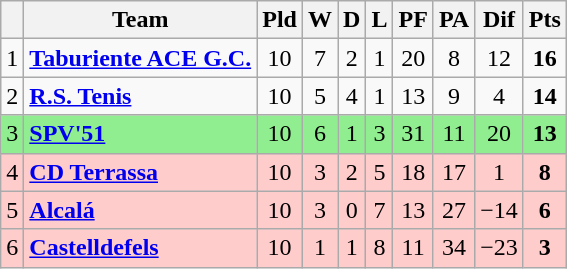<table class="wikitable sortable" style="text-align: center;">
<tr>
<th align="center"></th>
<th align="center">Team</th>
<th align="center">Pld</th>
<th align="center">W</th>
<th align="center">D</th>
<th align="center">L</th>
<th align="center">PF</th>
<th align="center">PA</th>
<th align="center">Dif</th>
<th align="center">Pts</th>
</tr>
<tr>
<td>1</td>
<td align="left"><strong><a href='#'>Taburiente ACE G.C.</a></strong></td>
<td>10</td>
<td>7</td>
<td>2</td>
<td>1</td>
<td>20</td>
<td>8</td>
<td>12</td>
<td><strong>16</strong></td>
</tr>
<tr>
<td>2</td>
<td align="left"><strong><a href='#'>R.S. Tenis</a></strong></td>
<td>10</td>
<td>5</td>
<td>4</td>
<td>1</td>
<td>13</td>
<td>9</td>
<td>4</td>
<td><strong>14</strong></td>
</tr>
<tr style="background:#90EE90;">
<td>3</td>
<td align="left"><strong><a href='#'>SPV'51</a></strong></td>
<td>10</td>
<td>6</td>
<td>1</td>
<td>3</td>
<td>31</td>
<td>11</td>
<td>20</td>
<td><strong>13</strong></td>
</tr>
<tr style="background:#FFCCCC;">
<td>4</td>
<td align="left"><strong><a href='#'>CD Terrassa</a></strong></td>
<td>10</td>
<td>3</td>
<td>2</td>
<td>5</td>
<td>18</td>
<td>17</td>
<td>1</td>
<td><strong>8</strong></td>
</tr>
<tr style="background:#FFCCCC;">
<td>5</td>
<td align="left"><strong><a href='#'>Alcalá</a></strong></td>
<td>10</td>
<td>3</td>
<td>0</td>
<td>7</td>
<td>13</td>
<td>27</td>
<td>−14</td>
<td><strong>6</strong></td>
</tr>
<tr style="background:#FFCCCC;">
<td>6</td>
<td align="left"><strong><a href='#'>Castelldefels</a></strong></td>
<td>10</td>
<td>1</td>
<td>1</td>
<td>8</td>
<td>11</td>
<td>34</td>
<td>−23</td>
<td><strong>3</strong></td>
</tr>
</table>
